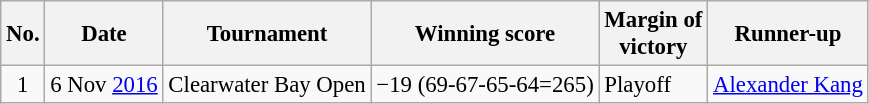<table class="wikitable" style="font-size:95%;">
<tr>
<th>No.</th>
<th>Date</th>
<th>Tournament</th>
<th>Winning score</th>
<th>Margin of<br>victory</th>
<th>Runner-up</th>
</tr>
<tr>
<td align=center>1</td>
<td align=right>6 Nov <a href='#'>2016</a></td>
<td>Clearwater Bay Open</td>
<td>−19 (69-67-65-64=265)</td>
<td>Playoff</td>
<td> <a href='#'>Alexander Kang</a></td>
</tr>
</table>
